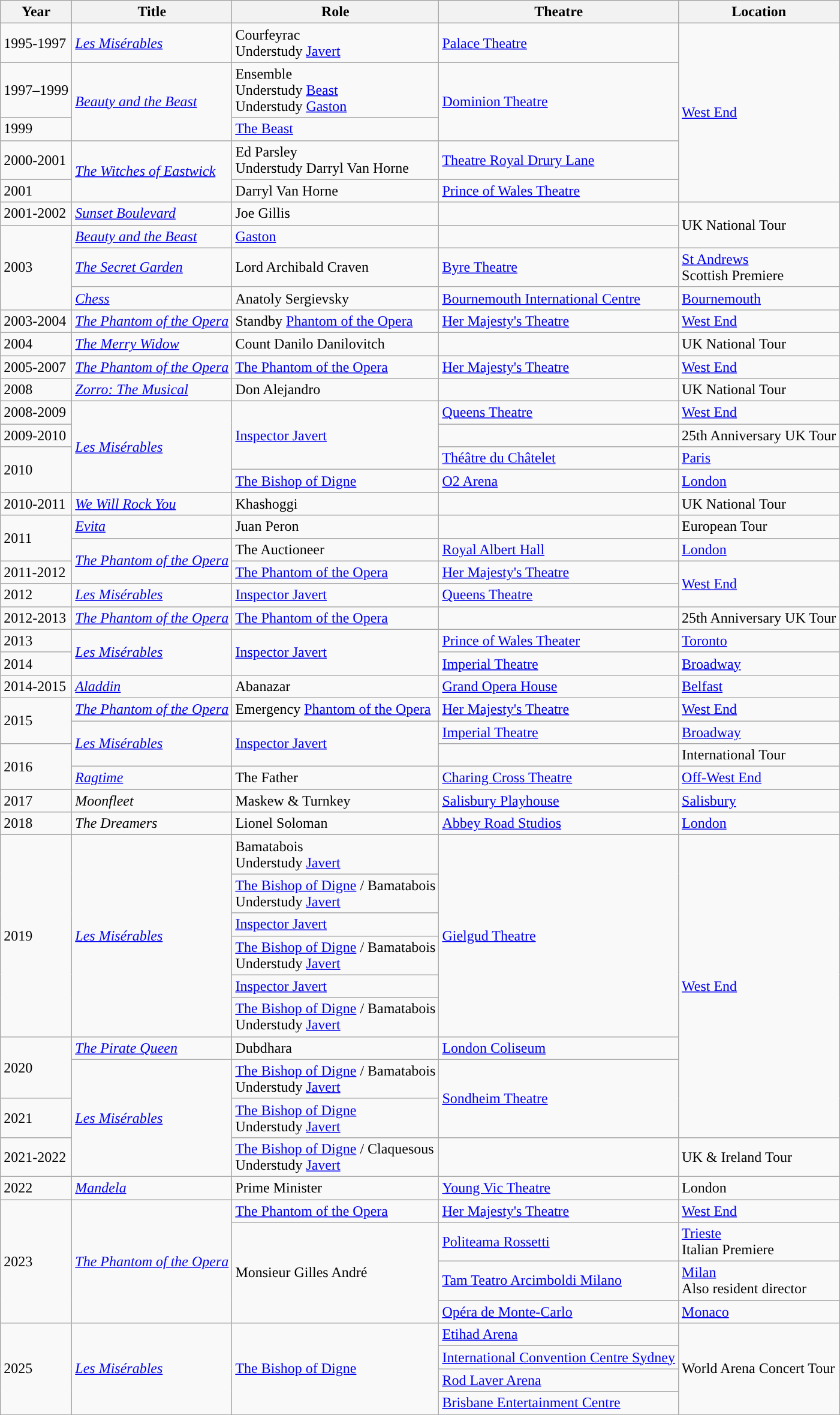<table class="wikitable">
<tr>
<th>Year</th>
<th>Title</th>
<th>Role</th>
<th>Theatre</th>
<th>Location</th>
</tr>
<tr>
<td>1995-1997</td>
<td><em><a href='#'>Les Misérables</a></em></td>
<td>Courfeyrac<br>Understudy <a href='#'>Javert</a></td>
<td><a href='#'>Palace Theatre</a></td>
<td rowspan=5><a href='#'>West End</a></td>
</tr>
<tr>
<td>1997–1999</td>
<td rowspan="2"><em><a href='#'>Beauty and the Beast</a></em></td>
<td>Ensemble<br>Understudy <a href='#'>Beast</a><br>Understudy <a href='#'>Gaston</a></td>
<td rowspan="2"><a href='#'>Dominion Theatre</a></td>
</tr>
<tr>
<td>1999</td>
<td><a href='#'>The Beast</a></td>
</tr>
<tr>
<td>2000-2001</td>
<td rowspan="2"><em><a href='#'>The Witches of Eastwick</a></em></td>
<td>Ed Parsley<br>Understudy Darryl Van Horne</td>
<td><a href='#'>Theatre Royal Drury Lane</a></td>
</tr>
<tr>
<td>2001</td>
<td>Darryl Van Horne</td>
<td><a href='#'>Prince of Wales Theatre</a></td>
</tr>
<tr>
<td>2001-2002</td>
<td><em><a href='#'>Sunset Boulevard</a></em></td>
<td>Joe Gillis</td>
<td></td>
<td rowspan=2>UK National Tour</td>
</tr>
<tr>
<td rowspan=3>2003</td>
<td><em><a href='#'>Beauty and the Beast</a></em></td>
<td><a href='#'>Gaston</a></td>
<td></td>
</tr>
<tr>
<td><em><a href='#'>The Secret Garden</a></em></td>
<td>Lord Archibald Craven</td>
<td><a href='#'>Byre Theatre</a></td>
<td><a href='#'>St Andrews</a><br>Scottish Premiere</td>
</tr>
<tr>
<td><em><a href='#'>Chess</a></em></td>
<td>Anatoly Sergievsky</td>
<td><a href='#'>Bournemouth International Centre</a></td>
<td><a href='#'>Bournemouth</a></td>
</tr>
<tr>
<td>2003-2004</td>
<td><em><a href='#'>The Phantom of the Opera</a></em></td>
<td>Standby <a href='#'>Phantom of the Opera</a></td>
<td><a href='#'>Her Majesty's Theatre</a></td>
<td><a href='#'>West End</a></td>
</tr>
<tr>
<td>2004</td>
<td><em><a href='#'>The Merry Widow</a></em></td>
<td>Count Danilo Danilovitch</td>
<td></td>
<td>UK National Tour</td>
</tr>
<tr>
<td>2005-2007</td>
<td><em><a href='#'>The Phantom of the Opera</a></em></td>
<td><a href='#'>The Phantom of the Opera</a></td>
<td><a href='#'>Her Majesty's Theatre</a></td>
<td><a href='#'>West End</a></td>
</tr>
<tr>
<td>2008</td>
<td><em><a href='#'>Zorro: The Musical</a></em></td>
<td>Don Alejandro</td>
<td></td>
<td>UK National Tour</td>
</tr>
<tr>
<td>2008-2009</td>
<td rowspan="4"><em><a href='#'>Les Misérables</a></em></td>
<td rowspan="3"><a href='#'>Inspector Javert</a></td>
<td><a href='#'>Queens Theatre</a></td>
<td><a href='#'>West End</a></td>
</tr>
<tr>
<td>2009-2010</td>
<td></td>
<td>25th Anniversary UK Tour</td>
</tr>
<tr>
<td rowspan=2>2010</td>
<td><a href='#'>Théâtre du Châtelet</a></td>
<td><a href='#'>Paris</a></td>
</tr>
<tr>
<td><a href='#'>The Bishop of Digne</a></td>
<td><a href='#'>O2 Arena</a></td>
<td><a href='#'>London</a></td>
</tr>
<tr>
<td>2010-2011</td>
<td><em><a href='#'>We Will Rock You</a></em></td>
<td>Khashoggi</td>
<td></td>
<td>UK National Tour</td>
</tr>
<tr>
<td rowspan=2>2011</td>
<td><em><a href='#'>Evita</a></em></td>
<td>Juan Peron</td>
<td></td>
<td>European Tour</td>
</tr>
<tr>
<td rowspan="2"><em><a href='#'>The Phantom of the Opera</a></em></td>
<td>The Auctioneer</td>
<td><a href='#'>Royal Albert Hall</a></td>
<td><a href='#'>London</a></td>
</tr>
<tr>
<td>2011-2012</td>
<td><a href='#'>The Phantom of the Opera</a></td>
<td><a href='#'>Her Majesty's Theatre</a></td>
<td rowspan=2><a href='#'>West End</a></td>
</tr>
<tr>
<td>2012</td>
<td><em><a href='#'>Les Misérables</a></em></td>
<td><a href='#'>Inspector Javert</a></td>
<td><a href='#'>Queens Theatre</a></td>
</tr>
<tr>
<td>2012-2013</td>
<td><em><a href='#'>The Phantom of the Opera</a></em></td>
<td><a href='#'>The Phantom of the Opera</a></td>
<td></td>
<td>25th Anniversary UK Tour</td>
</tr>
<tr>
<td>2013</td>
<td rowspan=2><em><a href='#'>Les Misérables</a></em></td>
<td rowspan=2><a href='#'>Inspector Javert</a></td>
<td><a href='#'>Prince of Wales Theater</a></td>
<td><a href='#'>Toronto</a></td>
</tr>
<tr>
<td>2014</td>
<td><a href='#'>Imperial Theatre</a></td>
<td><a href='#'>Broadway</a></td>
</tr>
<tr>
<td>2014-2015</td>
<td><em><a href='#'>Aladdin</a></em></td>
<td>Abanazar</td>
<td><a href='#'>Grand Opera House</a></td>
<td><a href='#'>Belfast</a></td>
</tr>
<tr>
<td rowspan=2>2015</td>
<td><em><a href='#'>The Phantom of the Opera</a></em></td>
<td>Emergency <a href='#'>Phantom of the Opera</a></td>
<td><a href='#'>Her Majesty's Theatre</a></td>
<td><a href='#'>West End</a></td>
</tr>
<tr>
<td rowspan=2><em><a href='#'>Les Misérables</a></em></td>
<td rowspan="2"><a href='#'>Inspector Javert</a></td>
<td><a href='#'>Imperial Theatre</a></td>
<td><a href='#'>Broadway</a></td>
</tr>
<tr>
<td rowspan=2>2016</td>
<td></td>
<td>International Tour</td>
</tr>
<tr>
<td><a href='#'><em>Ragtime</em></a></td>
<td>The Father</td>
<td><a href='#'>Charing Cross Theatre</a></td>
<td><a href='#'>Off-West End</a></td>
</tr>
<tr>
<td>2017</td>
<td><em>Moonfleet</em></td>
<td>Maskew & Turnkey</td>
<td><a href='#'>Salisbury Playhouse</a></td>
<td><a href='#'>Salisbury</a></td>
</tr>
<tr>
<td>2018</td>
<td><em>The Dreamers</em></td>
<td>Lionel Soloman</td>
<td><a href='#'>Abbey Road Studios</a></td>
<td><a href='#'>London</a></td>
</tr>
<tr>
<td rowspan=6>2019</td>
<td rowspan=6><em><a href='#'>Les Misérables</a></em></td>
<td>Bamatabois<br>Understudy <a href='#'>Javert</a></td>
<td rowspan=6><a href='#'>Gielgud Theatre</a></td>
<td rowspan=9><a href='#'>West End</a></td>
</tr>
<tr>
<td><a href='#'>The Bishop of Digne</a> / Bamatabois<br>Understudy <a href='#'>Javert</a></td>
</tr>
<tr>
<td><a href='#'>Inspector Javert</a></td>
</tr>
<tr>
<td><a href='#'>The Bishop of Digne</a> / Bamatabois<br>Understudy <a href='#'>Javert</a></td>
</tr>
<tr>
<td><a href='#'>Inspector Javert</a></td>
</tr>
<tr>
<td><a href='#'>The Bishop of Digne</a> / Bamatabois<br>Understudy <a href='#'>Javert</a></td>
</tr>
<tr>
<td rowspan=2>2020</td>
<td><em><a href='#'>The Pirate Queen</a></em></td>
<td>Dubdhara</td>
<td><a href='#'>London Coliseum</a></td>
</tr>
<tr>
<td rowspan=3><em><a href='#'>Les Misérables</a></em></td>
<td><a href='#'>The Bishop of Digne</a> / Bamatabois<br>Understudy <a href='#'>Javert</a></td>
<td rowspan=2><a href='#'>Sondheim Theatre</a></td>
</tr>
<tr>
<td>2021</td>
<td><a href='#'>The Bishop of Digne</a><br>Understudy <a href='#'>Javert</a></td>
</tr>
<tr>
<td>2021-2022</td>
<td><a href='#'>The Bishop of Digne</a> / Claquesous<br>Understudy <a href='#'>Javert</a></td>
<td></td>
<td>UK & Ireland Tour</td>
</tr>
<tr>
<td>2022</td>
<td><em><a href='#'>Mandela</a></em></td>
<td>Prime Minister</td>
<td><a href='#'>Young Vic Theatre</a></td>
<td>London</td>
</tr>
<tr>
<td rowspan=4>2023</td>
<td rowspan=4><em><a href='#'>The Phantom of the Opera</a></em></td>
<td><a href='#'>The Phantom of the Opera</a></td>
<td><a href='#'>Her Majesty's Theatre</a></td>
<td><a href='#'>West End</a></td>
</tr>
<tr>
<td rowspan=3>Monsieur Gilles André</td>
<td><a href='#'>Politeama Rossetti</a></td>
<td><a href='#'>Trieste</a><br>Italian Premiere</td>
</tr>
<tr>
<td><a href='#'>Tam Teatro Arcimboldi Milano</a></td>
<td><a href='#'>Milan</a><br>Also resident director</td>
</tr>
<tr>
<td><a href='#'>Opéra de Monte-Carlo</a></td>
<td><a href='#'>Monaco</a></td>
</tr>
<tr>
<td rowspan=4>2025</td>
<td rowspan=4><em><a href='#'>Les Misérables</a></em></td>
<td rowspan=4><a href='#'>The Bishop of Digne</a></td>
<td><a href='#'>Etihad Arena</a></td>
<td rowspan=4>World Arena Concert Tour</td>
</tr>
<tr>
<td><a href='#'>International Convention Centre Sydney</a></td>
</tr>
<tr>
<td><a href='#'>Rod Laver Arena</a></td>
</tr>
<tr>
<td><a href='#'>Brisbane Entertainment Centre</a></td>
</tr>
</table>
